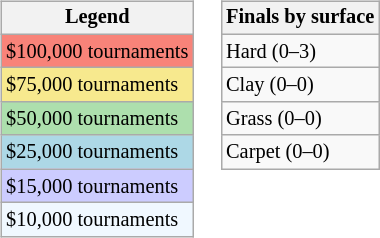<table>
<tr valign=top>
<td><br><table class=wikitable style="font-size:85%">
<tr>
<th>Legend</th>
</tr>
<tr style="background:#f88379;">
<td>$100,000 tournaments</td>
</tr>
<tr style="background:#f7e98e;">
<td>$75,000 tournaments</td>
</tr>
<tr style="background:#addfad;">
<td>$50,000 tournaments</td>
</tr>
<tr style="background:lightblue;">
<td>$25,000 tournaments</td>
</tr>
<tr style="background:#ccccff;">
<td>$15,000 tournaments</td>
</tr>
<tr style="background:#f0f8ff;">
<td>$10,000 tournaments</td>
</tr>
</table>
</td>
<td><br><table class=wikitable style="font-size:85%">
<tr>
<th>Finals by surface</th>
</tr>
<tr>
<td>Hard (0–3)</td>
</tr>
<tr>
<td>Clay (0–0)</td>
</tr>
<tr>
<td>Grass (0–0)</td>
</tr>
<tr>
<td>Carpet (0–0)</td>
</tr>
</table>
</td>
</tr>
</table>
